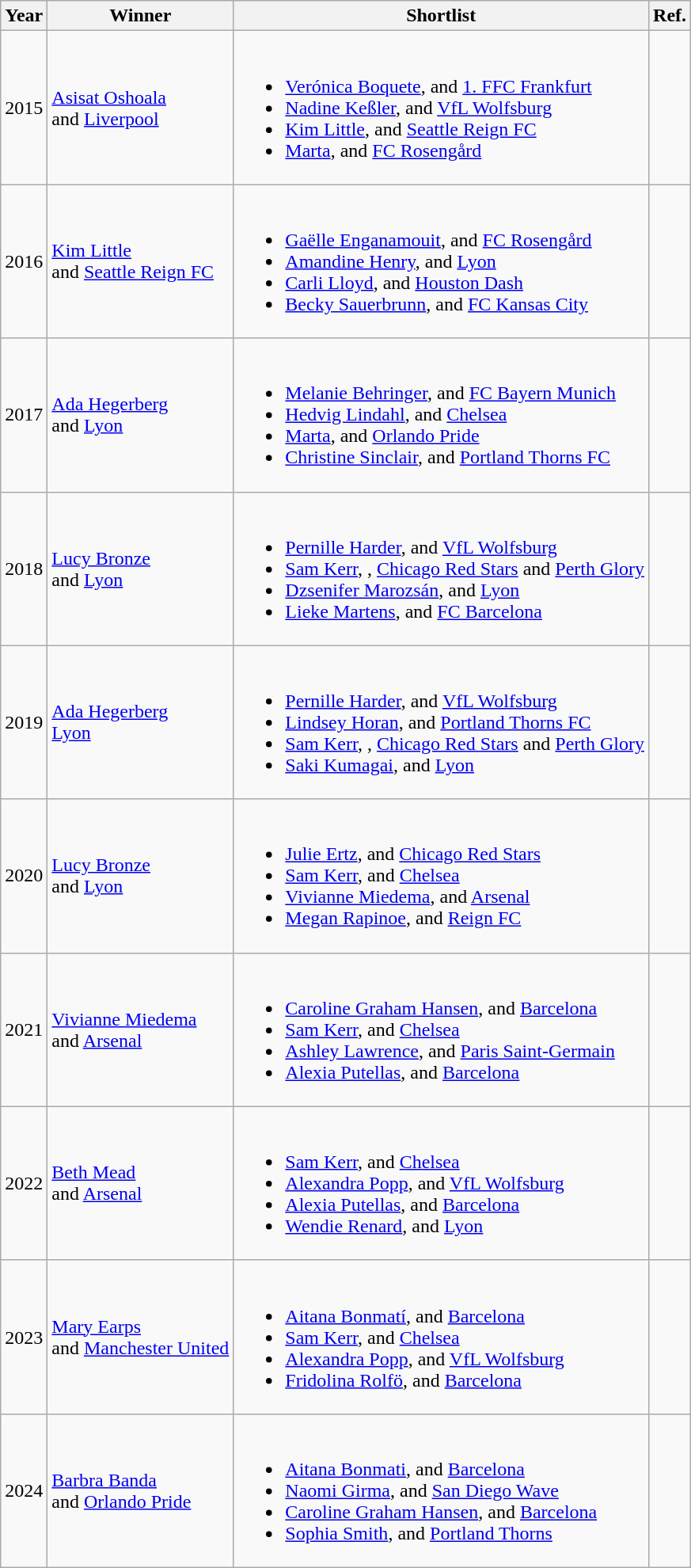<table class="wikitable" >
<tr>
<th>Year</th>
<th>Winner</th>
<th>Shortlist</th>
<th>Ref.</th>
</tr>
<tr>
<td>2015</td>
<td><a href='#'>Asisat Oshoala</a><br> and  <a href='#'>Liverpool</a></td>
<td><br><ul><li><a href='#'>Verónica Boquete</a>,  and  <a href='#'>1. FFC Frankfurt</a></li><li><a href='#'>Nadine Keßler</a>,  and  <a href='#'>VfL Wolfsburg</a></li><li><a href='#'>Kim Little</a>,  and  <a href='#'>Seattle Reign FC</a></li><li><a href='#'>Marta</a>,  and  <a href='#'>FC Rosengård</a></li></ul></td>
<td></td>
</tr>
<tr>
<td>2016</td>
<td><a href='#'>Kim Little</a><br> and  <a href='#'>Seattle Reign FC</a></td>
<td><br><ul><li><a href='#'>Gaëlle Enganamouit</a>,  and  <a href='#'>FC Rosengård</a></li><li><a href='#'>Amandine Henry</a>,  and  <a href='#'>Lyon</a></li><li><a href='#'>Carli Lloyd</a>,  and  <a href='#'>Houston Dash</a></li><li><a href='#'>Becky Sauerbrunn</a>,  and  <a href='#'>FC Kansas City</a></li></ul></td>
<td></td>
</tr>
<tr>
<td>2017</td>
<td><a href='#'>Ada Hegerberg</a><br> and  <a href='#'>Lyon</a></td>
<td><br><ul><li><a href='#'>Melanie Behringer</a>,  and  <a href='#'>FC Bayern Munich</a></li><li><a href='#'>Hedvig Lindahl</a>,  and  <a href='#'>Chelsea</a></li><li><a href='#'>Marta</a>,  and  <a href='#'>Orlando Pride</a></li><li><a href='#'>Christine Sinclair</a>,  and  <a href='#'>Portland Thorns FC</a></li></ul></td>
<td></td>
</tr>
<tr>
<td>2018</td>
<td><a href='#'>Lucy Bronze</a><br> and  <a href='#'>Lyon</a></td>
<td><br><ul><li><a href='#'>Pernille Harder</a>,  and  <a href='#'>VfL Wolfsburg</a></li><li><a href='#'>Sam Kerr</a>, ,  <a href='#'>Chicago Red Stars</a> and  <a href='#'>Perth Glory</a></li><li><a href='#'>Dzsenifer Marozsán</a>,  and  <a href='#'>Lyon</a></li><li><a href='#'>Lieke Martens</a>,  and  <a href='#'>FC Barcelona</a></li></ul></td>
<td></td>
</tr>
<tr>
<td>2019</td>
<td><a href='#'>Ada Hegerberg</a><br> <a href='#'>Lyon</a></td>
<td><br><ul><li><a href='#'>Pernille Harder</a>,  and  <a href='#'>VfL Wolfsburg</a></li><li><a href='#'>Lindsey Horan</a>,  and  <a href='#'>Portland Thorns FC</a></li><li><a href='#'>Sam Kerr</a>, ,  <a href='#'>Chicago Red Stars</a> and  <a href='#'>Perth Glory</a></li><li><a href='#'>Saki Kumagai</a>,  and  <a href='#'>Lyon</a></li></ul></td>
<td></td>
</tr>
<tr>
<td>2020</td>
<td><a href='#'>Lucy Bronze</a><br> and  <a href='#'>Lyon</a></td>
<td><br><ul><li><a href='#'>Julie Ertz</a>,  and  <a href='#'>Chicago Red Stars</a></li><li><a href='#'>Sam Kerr</a>,  and  <a href='#'>Chelsea</a></li><li><a href='#'>Vivianne Miedema</a>,  and  <a href='#'>Arsenal</a></li><li><a href='#'>Megan Rapinoe</a>,  and  <a href='#'>Reign FC</a></li></ul></td>
<td></td>
</tr>
<tr>
<td>2021</td>
<td><a href='#'>Vivianne Miedema</a><br> and  <a href='#'>Arsenal</a></td>
<td><br><ul><li><a href='#'>Caroline Graham Hansen</a>,  and  <a href='#'>Barcelona</a></li><li><a href='#'>Sam Kerr</a>,  and  <a href='#'>Chelsea</a></li><li><a href='#'>Ashley Lawrence</a>,  and  <a href='#'>Paris Saint-Germain</a></li><li><a href='#'>Alexia Putellas</a>,  and  <a href='#'>Barcelona</a></li></ul></td>
<td></td>
</tr>
<tr>
<td>2022</td>
<td><a href='#'>Beth Mead</a><br> and  <a href='#'>Arsenal</a></td>
<td><br><ul><li><a href='#'>Sam Kerr</a>,  and  <a href='#'>Chelsea</a></li><li><a href='#'>Alexandra Popp</a>,  and  <a href='#'>VfL Wolfsburg</a></li><li><a href='#'>Alexia Putellas</a>,  and  <a href='#'>Barcelona</a></li><li><a href='#'>Wendie Renard</a>,  and  <a href='#'>Lyon</a></li></ul></td>
<td></td>
</tr>
<tr>
<td>2023</td>
<td><a href='#'>Mary Earps</a><br> and  <a href='#'>Manchester United</a></td>
<td><br><ul><li><a href='#'>Aitana Bonmatí</a>,  and  <a href='#'>Barcelona</a></li><li><a href='#'>Sam Kerr</a>,  and   <a href='#'>Chelsea</a></li><li><a href='#'>Alexandra Popp</a>,  and  <a href='#'>VfL Wolfsburg</a></li><li><a href='#'>Fridolina Rolfö</a>,  and   <a href='#'>Barcelona</a></li></ul></td>
<td></td>
</tr>
<tr>
<td>2024</td>
<td><a href='#'>Barbra Banda</a><br> and  <a href='#'>Orlando Pride</a></td>
<td><br><ul><li><a href='#'>Aitana Bonmati</a>,  and  <a href='#'>Barcelona</a></li><li><a href='#'>Naomi Girma</a>,  and  <a href='#'>San Diego Wave</a></li><li><a href='#'>Caroline Graham Hansen</a>,  and  <a href='#'>Barcelona</a></li><li><a href='#'>Sophia Smith</a>,  and  <a href='#'>Portland Thorns</a></li></ul></td>
<td></td>
</tr>
</table>
